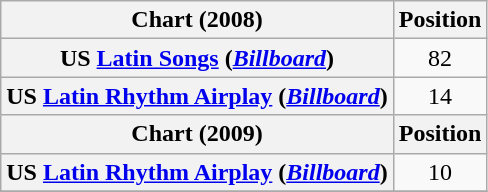<table class="wikitable plainrowheaders " style="text-align:center;">
<tr>
<th scope="col">Chart (2008)</th>
<th scope="col">Position</th>
</tr>
<tr>
<th scope="row">US <a href='#'>Latin Songs</a> (<em><a href='#'>Billboard</a></em>)</th>
<td>82</td>
</tr>
<tr>
<th scope="row">US <a href='#'>Latin Rhythm Airplay</a> (<em><a href='#'>Billboard</a></em>)</th>
<td>14</td>
</tr>
<tr>
<th scope="col">Chart (2009)</th>
<th scope="col">Position</th>
</tr>
<tr>
<th scope="row">US <a href='#'>Latin Rhythm Airplay</a> (<em><a href='#'>Billboard</a></em>)</th>
<td>10</td>
</tr>
<tr>
</tr>
</table>
